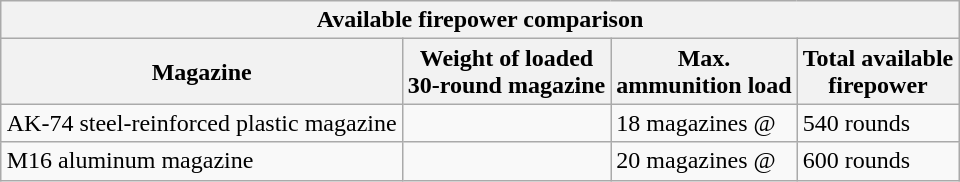<table class="wikitable" style="margin: 1em auto;">
<tr>
<th colspan=4><strong>Available firepower comparison</strong></th>
</tr>
<tr>
<th>Magazine</th>
<th>Weight of loaded<br>30-round magazine</th>
<th>Max. <br>ammunition load</th>
<th>Total available<br>firepower</th>
</tr>
<tr>
<td>AK-74 steel-reinforced plastic magazine</td>
<td></td>
<td>18 magazines @ </td>
<td>540 rounds</td>
</tr>
<tr>
<td>M16 aluminum magazine</td>
<td></td>
<td>20 magazines @ </td>
<td>600 rounds</td>
</tr>
</table>
